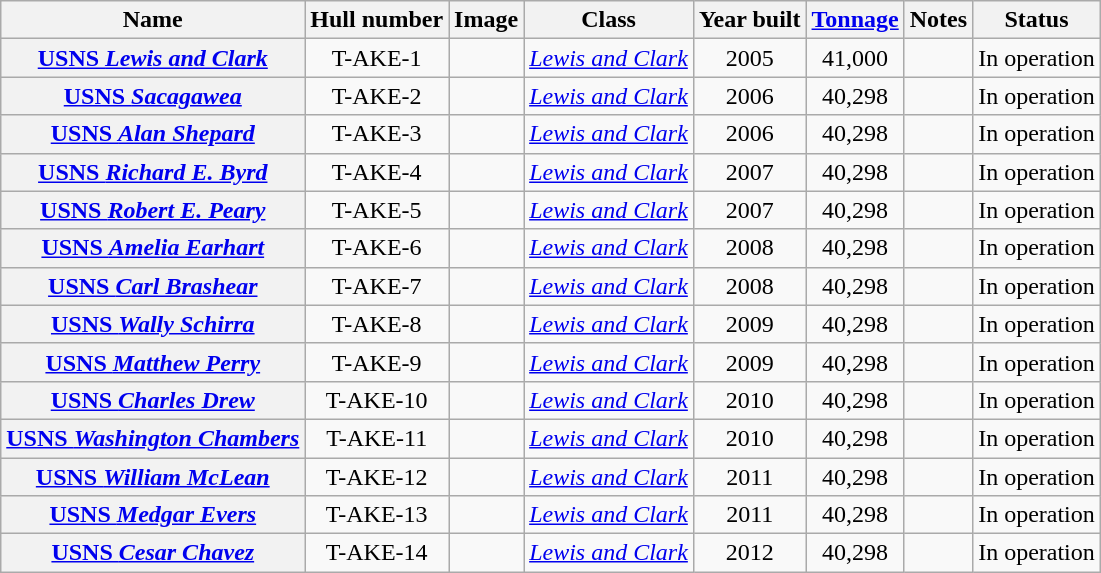<table class="wikitable sortable" style="text-align:center">
<tr>
<th>Name</th>
<th>Hull number</th>
<th>Image</th>
<th>Class</th>
<th>Year built</th>
<th><a href='#'>Tonnage</a></th>
<th>Notes</th>
<th>Status</th>
</tr>
<tr>
<th><a href='#'>USNS <em>Lewis and Clark</em></a></th>
<td>T-AKE-1</td>
<td></td>
<td><a href='#'><em>Lewis and Clark</em></a></td>
<td>2005</td>
<td>41,000</td>
<td></td>
<td>In operation</td>
</tr>
<tr>
<th><a href='#'>USNS <em>Sacagawea</em></a></th>
<td>T-AKE-2</td>
<td></td>
<td><a href='#'><em>Lewis and Clark</em></a></td>
<td>2006</td>
<td>40,298</td>
<td></td>
<td>In operation</td>
</tr>
<tr>
<th><strong><a href='#'>USNS <em>Alan Shepard</em></a></strong></th>
<td>T-AKE-3</td>
<td></td>
<td><a href='#'><em>Lewis and Clark</em></a></td>
<td>2006</td>
<td>40,298</td>
<td></td>
<td>In operation</td>
</tr>
<tr>
<th><strong><a href='#'>USNS <em>Richard E. Byrd</em></a></strong></th>
<td>T-AKE-4</td>
<td></td>
<td><a href='#'><em>Lewis and Clark</em></a></td>
<td>2007</td>
<td>40,298</td>
<td></td>
<td>In operation</td>
</tr>
<tr>
<th><strong><a href='#'>USNS <em>Robert E. Peary</em></a></strong></th>
<td>T-AKE-5</td>
<td></td>
<td><a href='#'><em>Lewis and Clark</em></a></td>
<td>2007</td>
<td>40,298</td>
<td></td>
<td>In operation</td>
</tr>
<tr>
<th><strong><a href='#'>USNS <em>Amelia Earhart</em></a></strong></th>
<td>T-AKE-6</td>
<td></td>
<td><a href='#'><em>Lewis and Clark</em></a></td>
<td>2008</td>
<td>40,298</td>
<td></td>
<td>In operation</td>
</tr>
<tr>
<th><strong><a href='#'>USNS <em>Carl Brashear</em></a></strong></th>
<td>T-AKE-7</td>
<td></td>
<td><a href='#'><em>Lewis and Clark</em></a></td>
<td>2008</td>
<td>40,298</td>
<td></td>
<td>In operation</td>
</tr>
<tr>
<th><strong><a href='#'>USNS <em>Wally Schirra</em></a></strong></th>
<td>T-AKE-8</td>
<td></td>
<td><a href='#'><em>Lewis and Clark</em></a></td>
<td>2009</td>
<td>40,298</td>
<td></td>
<td>In operation</td>
</tr>
<tr>
<th><strong><a href='#'>USNS <em>Matthew Perry</em></a></strong></th>
<td>T-AKE-9</td>
<td></td>
<td><a href='#'><em>Lewis and Clark</em></a></td>
<td>2009</td>
<td>40,298</td>
<td></td>
<td>In operation</td>
</tr>
<tr>
<th><strong><a href='#'>USNS <em>Charles Drew</em></a></strong></th>
<td>T-AKE-10</td>
<td></td>
<td><a href='#'><em>Lewis and Clark</em></a></td>
<td>2010</td>
<td>40,298</td>
<td></td>
<td>In operation</td>
</tr>
<tr>
<th><strong><a href='#'>USNS <em>Washington Chambers</em></a></strong></th>
<td>T-AKE-11</td>
<td></td>
<td><a href='#'><em>Lewis and Clark</em></a></td>
<td>2010</td>
<td>40,298</td>
<td></td>
<td>In operation</td>
</tr>
<tr>
<th><strong><a href='#'>USNS <em>William McLean</em></a></strong></th>
<td>T-AKE-12</td>
<td></td>
<td><a href='#'><em>Lewis and Clark</em></a></td>
<td>2011</td>
<td>40,298</td>
<td></td>
<td>In operation</td>
</tr>
<tr>
<th><strong><a href='#'>USNS <em>Medgar Evers</em></a></strong></th>
<td>T-AKE-13</td>
<td></td>
<td><a href='#'><em>Lewis and Clark</em></a></td>
<td>2011</td>
<td>40,298</td>
<td></td>
<td>In operation</td>
</tr>
<tr>
<th><strong><a href='#'>USNS <em>Cesar Chavez</em></a></strong></th>
<td>T-AKE-14</td>
<td></td>
<td><a href='#'><em>Lewis and Clark</em></a></td>
<td>2012</td>
<td>40,298</td>
<td></td>
<td>In operation</td>
</tr>
</table>
